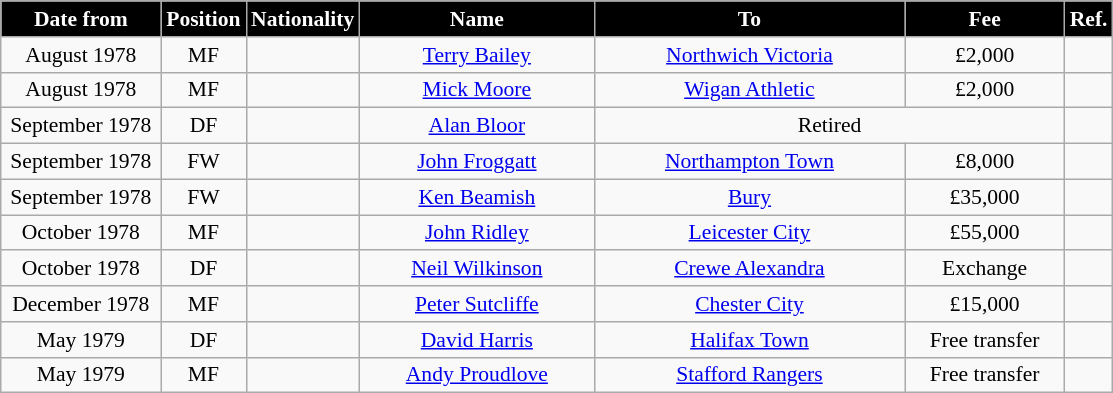<table class="wikitable" style="text-align:center; font-size:90%; ">
<tr>
<th style="background:#000000; color:white; width:100px;">Date from</th>
<th style="background:#000000; color:white; width:50px;">Position</th>
<th style="background:#000000; color:white; width:50px;">Nationality</th>
<th style="background:#000000; color:white; width:150px;">Name</th>
<th style="background:#000000; color:white; width:200px;">To</th>
<th style="background:#000000; color:white; width:100px;">Fee</th>
<th style="background:#000000; color:white; width:25px;">Ref.</th>
</tr>
<tr>
<td>August 1978</td>
<td>MF</td>
<td></td>
<td><a href='#'>Terry Bailey</a></td>
<td><a href='#'>Northwich Victoria</a></td>
<td>£2,000</td>
<td></td>
</tr>
<tr>
<td>August 1978</td>
<td>MF</td>
<td></td>
<td><a href='#'>Mick Moore</a></td>
<td><a href='#'>Wigan Athletic</a></td>
<td>£2,000</td>
<td></td>
</tr>
<tr>
<td>September 1978</td>
<td>DF</td>
<td></td>
<td><a href='#'>Alan Bloor</a></td>
<td colspan="2">Retired</td>
<td></td>
</tr>
<tr>
<td>September 1978</td>
<td>FW</td>
<td></td>
<td><a href='#'>John Froggatt</a></td>
<td><a href='#'>Northampton Town</a></td>
<td>£8,000</td>
<td></td>
</tr>
<tr>
<td>September 1978</td>
<td>FW</td>
<td></td>
<td><a href='#'>Ken Beamish</a></td>
<td><a href='#'>Bury</a></td>
<td>£35,000</td>
<td></td>
</tr>
<tr>
<td>October 1978</td>
<td>MF</td>
<td></td>
<td><a href='#'>John Ridley</a></td>
<td><a href='#'>Leicester City</a></td>
<td>£55,000</td>
<td></td>
</tr>
<tr>
<td>October 1978</td>
<td>DF</td>
<td></td>
<td><a href='#'>Neil Wilkinson</a></td>
<td><a href='#'>Crewe Alexandra</a></td>
<td>Exchange</td>
<td></td>
</tr>
<tr>
<td>December 1978</td>
<td>MF</td>
<td></td>
<td><a href='#'>Peter Sutcliffe</a></td>
<td><a href='#'>Chester City</a></td>
<td>£15,000</td>
<td></td>
</tr>
<tr>
<td>May 1979</td>
<td>DF</td>
<td></td>
<td><a href='#'>David Harris</a></td>
<td><a href='#'>Halifax Town</a></td>
<td>Free transfer</td>
<td></td>
</tr>
<tr>
<td>May 1979</td>
<td>MF</td>
<td></td>
<td><a href='#'>Andy Proudlove</a></td>
<td><a href='#'>Stafford Rangers</a></td>
<td>Free transfer</td>
<td></td>
</tr>
</table>
